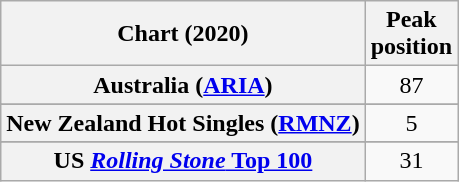<table class="wikitable sortable plainrowheaders" style="text-align:center">
<tr>
<th scope="col">Chart (2020)</th>
<th scope="col">Peak<br>position</th>
</tr>
<tr>
<th scope="row">Australia (<a href='#'>ARIA</a>)</th>
<td>87</td>
</tr>
<tr>
</tr>
<tr>
</tr>
<tr>
<th scope="row">New Zealand Hot Singles (<a href='#'>RMNZ</a>)</th>
<td>5</td>
</tr>
<tr>
</tr>
<tr>
</tr>
<tr>
</tr>
<tr>
</tr>
<tr>
<th scope="row">US <a href='#'><em>Rolling Stone</em> Top 100</a></th>
<td>31</td>
</tr>
</table>
